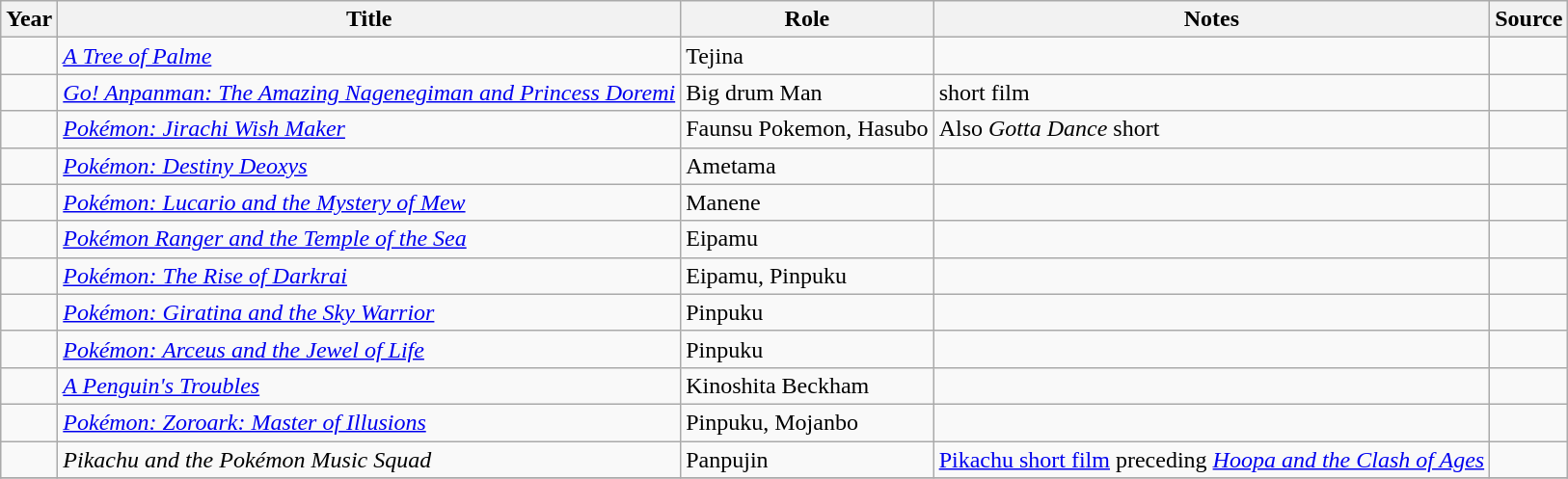<table class="wikitable sortable plainrowheaders">
<tr>
<th>Year</th>
<th>Title</th>
<th>Role</th>
<th class="unsortable">Notes</th>
<th class="unsortable">Source</th>
</tr>
<tr>
<td></td>
<td><em><a href='#'>A Tree of Palme</a></em></td>
<td>Tejina</td>
<td></td>
<td></td>
</tr>
<tr>
<td></td>
<td><em><a href='#'>Go! Anpanman: The Amazing Nagenegiman and Princess Doremi</a></em></td>
<td>Big drum Man</td>
<td>short film</td>
<td></td>
</tr>
<tr>
<td></td>
<td><em><a href='#'>Pokémon: Jirachi Wish Maker</a></em></td>
<td>Faunsu Pokemon, Hasubo</td>
<td>Also <em>Gotta Dance</em> short</td>
<td></td>
</tr>
<tr>
<td></td>
<td><em><a href='#'>Pokémon: Destiny Deoxys</a></em></td>
<td>Ametama</td>
<td></td>
<td></td>
</tr>
<tr>
<td></td>
<td><em><a href='#'>Pokémon: Lucario and the Mystery of Mew</a></em></td>
<td>Manene</td>
<td></td>
<td></td>
</tr>
<tr>
<td></td>
<td><em><a href='#'>Pokémon Ranger and the Temple of the Sea</a></em></td>
<td>Eipamu</td>
<td></td>
<td></td>
</tr>
<tr>
<td></td>
<td><em><a href='#'>Pokémon: The Rise of Darkrai</a></em></td>
<td>Eipamu, Pinpuku</td>
<td></td>
<td></td>
</tr>
<tr>
<td></td>
<td><em><a href='#'>Pokémon: Giratina and the Sky Warrior</a></em></td>
<td>Pinpuku</td>
<td></td>
<td></td>
</tr>
<tr>
<td></td>
<td><em><a href='#'>Pokémon: Arceus and the Jewel of Life</a></em></td>
<td>Pinpuku</td>
<td></td>
<td></td>
</tr>
<tr>
<td></td>
<td><em><a href='#'>A Penguin's Troubles</a></em></td>
<td>Kinoshita Beckham</td>
<td></td>
<td></td>
</tr>
<tr>
<td></td>
<td><em><a href='#'>Pokémon: Zoroark: Master of Illusions</a></em></td>
<td>Pinpuku, Mojanbo</td>
<td></td>
<td></td>
</tr>
<tr>
<td></td>
<td><em>Pikachu and the Pokémon Music Squad</em></td>
<td>Panpujin</td>
<td><a href='#'>Pikachu short film</a> preceding <a href='#'><em>Hoopa and the Clash of Ages</em></a></td>
<td></td>
</tr>
<tr>
</tr>
</table>
